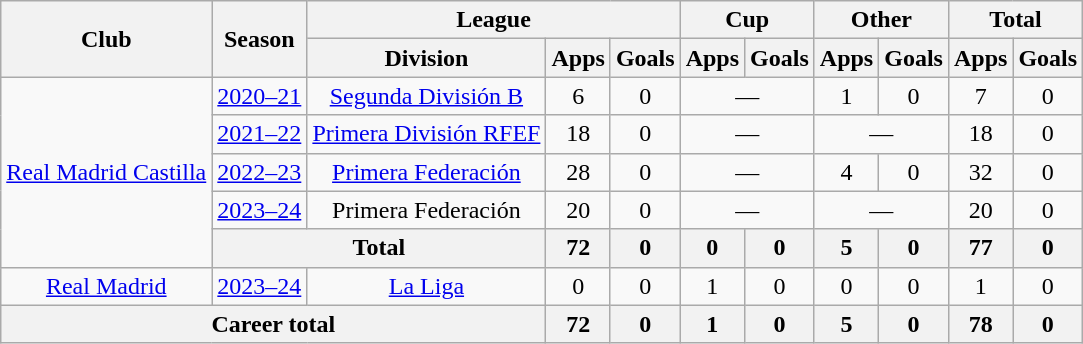<table class="wikitable" style="text-align:center">
<tr>
<th rowspan="2">Club</th>
<th rowspan="2">Season</th>
<th colspan="3">League</th>
<th colspan="2">Cup</th>
<th colspan="2">Other</th>
<th colspan="2">Total</th>
</tr>
<tr>
<th>Division</th>
<th>Apps</th>
<th>Goals</th>
<th>Apps</th>
<th>Goals</th>
<th>Apps</th>
<th>Goals</th>
<th>Apps</th>
<th>Goals</th>
</tr>
<tr>
<td rowspan="5"><a href='#'>Real Madrid Castilla</a></td>
<td><a href='#'>2020–21</a></td>
<td><a href='#'>Segunda División B</a></td>
<td>6</td>
<td>0</td>
<td colspan="2">—</td>
<td>1</td>
<td>0</td>
<td>7</td>
<td>0</td>
</tr>
<tr>
<td><a href='#'>2021–22</a></td>
<td><a href='#'>Primera División RFEF</a></td>
<td>18</td>
<td>0</td>
<td colspan="2">—</td>
<td colspan="2">—</td>
<td>18</td>
<td>0</td>
</tr>
<tr>
<td><a href='#'>2022–23</a></td>
<td><a href='#'>Primera Federación</a></td>
<td>28</td>
<td>0</td>
<td colspan="2">—</td>
<td>4</td>
<td>0</td>
<td>32</td>
<td>0</td>
</tr>
<tr>
<td><a href='#'>2023–24</a></td>
<td>Primera Federación</td>
<td>20</td>
<td>0</td>
<td colspan="2">—</td>
<td colspan="2">—</td>
<td>20</td>
<td>0</td>
</tr>
<tr>
<th colspan="2">Total</th>
<th>72</th>
<th>0</th>
<th>0</th>
<th>0</th>
<th>5</th>
<th>0</th>
<th>77</th>
<th>0</th>
</tr>
<tr>
<td><a href='#'>Real Madrid</a></td>
<td><a href='#'>2023–24</a></td>
<td><a href='#'>La Liga</a></td>
<td>0</td>
<td>0</td>
<td>1</td>
<td>0</td>
<td>0</td>
<td>0</td>
<td>1</td>
<td>0</td>
</tr>
<tr>
<th colspan="3">Career total</th>
<th>72</th>
<th>0</th>
<th>1</th>
<th>0</th>
<th>5</th>
<th>0</th>
<th>78</th>
<th>0</th>
</tr>
</table>
